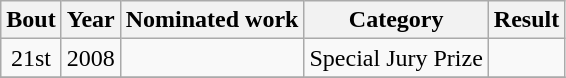<table class="wikitable sortable">
<tr>
<th>Bout</th>
<th>Year</th>
<th>Nominated work</th>
<th>Category</th>
<th>Result</th>
</tr>
<tr>
<td align="center">21st</td>
<td align="center">2008</td>
<td></td>
<td>Special Jury Prize</td>
<td></td>
</tr>
<tr>
</tr>
</table>
